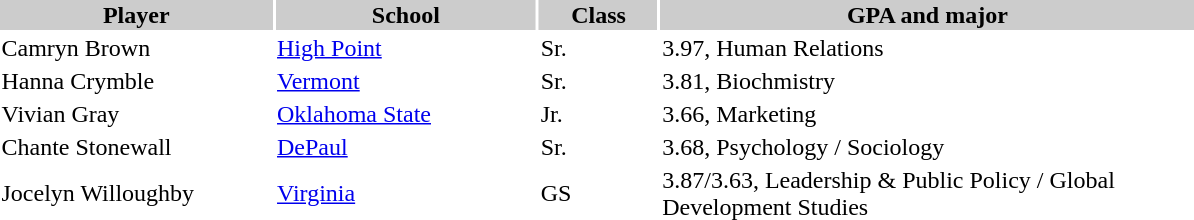<table style="width:800px" "border:'1' 'solid' 'gray' ">
<tr>
<th style="background:#ccc; width:23%;">Player</th>
<th style="background:#ccc; width:22%;">School</th>
<th style="background:#ccc; width:10%;">Class</th>
<th style="background:#ccc; width:45%;">GPA and major</th>
</tr>
<tr>
<td>Camryn Brown</td>
<td><a href='#'>High Point</a></td>
<td>Sr.</td>
<td>3.97, Human Relations</td>
</tr>
<tr>
<td>Hanna Crymble</td>
<td><a href='#'>Vermont</a></td>
<td>Sr.</td>
<td>3.81, Biochmistry</td>
</tr>
<tr>
<td>Vivian Gray</td>
<td><a href='#'>Oklahoma State</a></td>
<td>Jr.</td>
<td>3.66, Marketing</td>
</tr>
<tr>
<td>Chante Stonewall</td>
<td><a href='#'>DePaul</a></td>
<td>Sr.</td>
<td>3.68, Psychology / Sociology</td>
</tr>
<tr>
<td>Jocelyn Willoughby</td>
<td><a href='#'>Virginia</a></td>
<td>GS</td>
<td>3.87/3.63, Leadership & Public Policy / Global Development Studies</td>
</tr>
</table>
